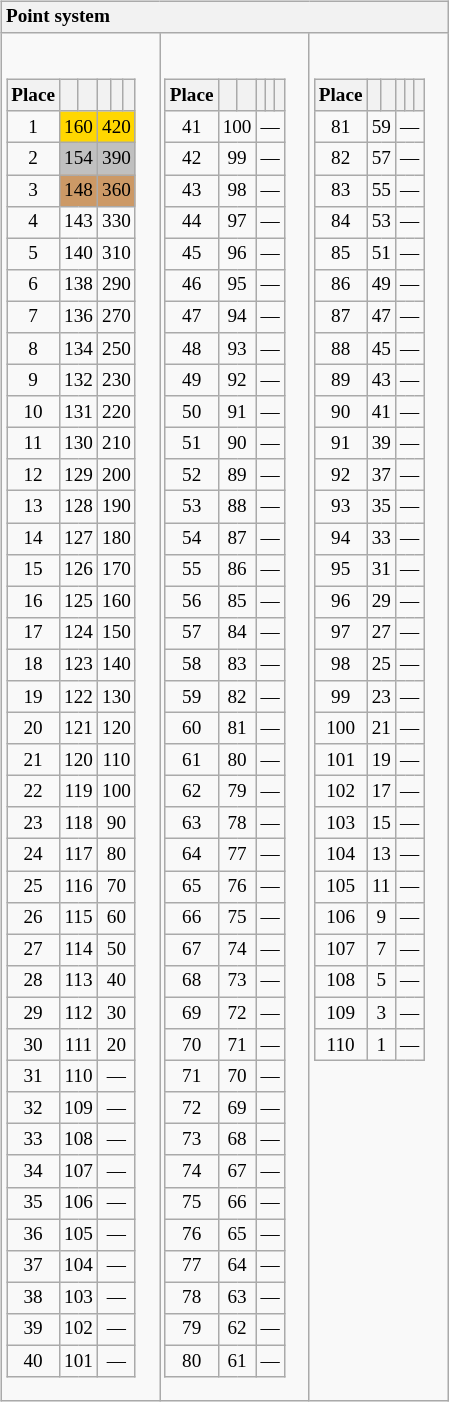<table class="wikitable collapsible collapsed" style="font-size:80%; text-align:center; float: right; width: 108pt; margin: 1em 0 1em 1em;">
<tr>
<th colspan="3" style="white-space:nowrap; text-align:left;">Point system   </th>
</tr>
<tr valign=top>
<td><br><table class="wikitable">
<tr>
<th style="width: 20pt;">Place</th>
<th style="width: 12pt;"><small></small></th>
<th style="width: 12pt;"><small></small></th>
<th style="width: 12pt;"><small></small></th>
<th style="width: 12pt;"><small></small></th>
<th style="width: 12pt;"><small></small></th>
</tr>
<tr>
<td>1</td>
<td colspan="2" bgcolor="gold">160</td>
<td colspan="3" bgcolor="gold">420</td>
</tr>
<tr>
<td>2</td>
<td colspan="2" bgcolor="silver">154</td>
<td colspan="3" bgcolor="silver">390</td>
</tr>
<tr>
<td>3</td>
<td colspan="2" bgcolor="cc9966">148</td>
<td colspan="3" bgcolor="cc9966">360</td>
</tr>
<tr>
<td>4</td>
<td colspan="2">143</td>
<td colspan="3">330</td>
</tr>
<tr>
<td>5</td>
<td colspan="2">140</td>
<td colspan="3">310</td>
</tr>
<tr>
<td>6</td>
<td colspan="2">138</td>
<td colspan="3">290</td>
</tr>
<tr>
<td>7</td>
<td colspan="2">136</td>
<td colspan="3">270</td>
</tr>
<tr>
<td>8</td>
<td colspan="2">134</td>
<td colspan="3">250</td>
</tr>
<tr>
<td>9</td>
<td colspan="2">132</td>
<td colspan="3">230</td>
</tr>
<tr>
<td>10</td>
<td colspan="2">131</td>
<td colspan="3">220</td>
</tr>
<tr>
<td>11</td>
<td colspan="2">130</td>
<td colspan="3">210</td>
</tr>
<tr>
<td>12</td>
<td colspan="2">129</td>
<td colspan="3">200</td>
</tr>
<tr>
<td>13</td>
<td colspan="2">128</td>
<td colspan="3">190</td>
</tr>
<tr>
<td>14</td>
<td colspan="2">127</td>
<td colspan="3">180</td>
</tr>
<tr>
<td>15</td>
<td colspan="2">126</td>
<td colspan="3">170</td>
</tr>
<tr>
<td>16</td>
<td colspan="2">125</td>
<td colspan="3">160</td>
</tr>
<tr>
<td>17</td>
<td colspan="2">124</td>
<td colspan="3">150</td>
</tr>
<tr>
<td>18</td>
<td colspan="2">123</td>
<td colspan="3">140</td>
</tr>
<tr>
<td>19</td>
<td colspan="2">122</td>
<td colspan="3">130</td>
</tr>
<tr>
<td>20</td>
<td colspan="2">121</td>
<td colspan="3">120</td>
</tr>
<tr>
<td>21</td>
<td colspan="2">120</td>
<td colspan="3">110</td>
</tr>
<tr>
<td>22</td>
<td colspan="2">119</td>
<td colspan="3">100</td>
</tr>
<tr>
<td>23</td>
<td colspan="2">118</td>
<td colspan="3">90</td>
</tr>
<tr>
<td>24</td>
<td colspan="2">117</td>
<td colspan="3">80</td>
</tr>
<tr>
<td>25</td>
<td colspan="2">116</td>
<td colspan="3">70</td>
</tr>
<tr>
<td>26</td>
<td colspan="2">115</td>
<td colspan="3">60</td>
</tr>
<tr>
<td>27</td>
<td colspan="2">114</td>
<td colspan="3">50</td>
</tr>
<tr>
<td>28</td>
<td colspan="2">113</td>
<td colspan="3">40</td>
</tr>
<tr>
<td>29</td>
<td colspan="2">112</td>
<td colspan="3">30</td>
</tr>
<tr>
<td>30</td>
<td colspan="2">111</td>
<td colspan="3">20</td>
</tr>
<tr>
<td>31</td>
<td colspan="2">110</td>
<td colspan="3">—</td>
</tr>
<tr>
<td>32</td>
<td colspan="2">109</td>
<td colspan="3">—</td>
</tr>
<tr>
<td>33</td>
<td colspan="2">108</td>
<td colspan="3">—</td>
</tr>
<tr>
<td>34</td>
<td colspan="2">107</td>
<td colspan="3">—</td>
</tr>
<tr>
<td>35</td>
<td colspan="2">106</td>
<td colspan="3">—</td>
</tr>
<tr>
<td>36</td>
<td colspan="2">105</td>
<td colspan="3">—</td>
</tr>
<tr>
<td>37</td>
<td colspan="2">104</td>
<td colspan="3">—</td>
</tr>
<tr>
<td>38</td>
<td colspan="2">103</td>
<td colspan="3">—</td>
</tr>
<tr>
<td>39</td>
<td colspan="2">102</td>
<td colspan="3">—</td>
</tr>
<tr>
<td>40</td>
<td colspan="2">101</td>
<td colspan="3">—</td>
</tr>
</table>
</td>
<td><br><table class="wikitable">
<tr>
<th style="width: 20pt;">Place</th>
<th style="width: 12pt;"><small></small></th>
<th style="width: 12pt;"><small></small></th>
<th style="width: 12pt;"><small></small></th>
<th style="width: 12pt;"><small></small></th>
<th style="width: 12pt;"><small></small></th>
</tr>
<tr>
<td>41</td>
<td colspan="2">100</td>
<td colspan="3">—</td>
</tr>
<tr>
<td>42</td>
<td colspan="2">99</td>
<td colspan="3">—</td>
</tr>
<tr>
<td>43</td>
<td colspan="2">98</td>
<td colspan="3">—</td>
</tr>
<tr>
<td>44</td>
<td colspan="2">97</td>
<td colspan="3">—</td>
</tr>
<tr>
<td>45</td>
<td colspan="2">96</td>
<td colspan="3">—</td>
</tr>
<tr>
<td>46</td>
<td colspan="2">95</td>
<td colspan="3">—</td>
</tr>
<tr>
<td>47</td>
<td colspan="2">94</td>
<td colspan="3">—</td>
</tr>
<tr>
<td>48</td>
<td colspan="2">93</td>
<td colspan="3">—</td>
</tr>
<tr>
<td>49</td>
<td colspan="2">92</td>
<td colspan="3">—</td>
</tr>
<tr>
<td>50</td>
<td colspan="2">91</td>
<td colspan="3">—</td>
</tr>
<tr>
<td>51</td>
<td colspan="2">90</td>
<td colspan="3">—</td>
</tr>
<tr>
<td>52</td>
<td colspan="2">89</td>
<td colspan="3">—</td>
</tr>
<tr>
<td>53</td>
<td colspan="2">88</td>
<td colspan="3">—</td>
</tr>
<tr>
<td>54</td>
<td colspan="2">87</td>
<td colspan="3">—</td>
</tr>
<tr>
<td>55</td>
<td colspan="2">86</td>
<td colspan="3">—</td>
</tr>
<tr>
<td>56</td>
<td colspan="2">85</td>
<td colspan="3">—</td>
</tr>
<tr>
<td>57</td>
<td colspan="2">84</td>
<td colspan="3">—</td>
</tr>
<tr>
<td>58</td>
<td colspan="2">83</td>
<td colspan="3">—</td>
</tr>
<tr>
<td>59</td>
<td colspan="2">82</td>
<td colspan="3">—</td>
</tr>
<tr>
<td>60</td>
<td colspan="2">81</td>
<td colspan="3">—</td>
</tr>
<tr>
<td>61</td>
<td colspan="2">80</td>
<td colspan="3">—</td>
</tr>
<tr>
<td>62</td>
<td colspan="2">79</td>
<td colspan="3">—</td>
</tr>
<tr>
<td>63</td>
<td colspan="2">78</td>
<td colspan="3">—</td>
</tr>
<tr>
<td>64</td>
<td colspan="2">77</td>
<td colspan="3">—</td>
</tr>
<tr>
<td>65</td>
<td colspan="2">76</td>
<td colspan="3">—</td>
</tr>
<tr>
<td>66</td>
<td colspan="2">75</td>
<td colspan="3">—</td>
</tr>
<tr>
<td>67</td>
<td colspan="2">74</td>
<td colspan="3">—</td>
</tr>
<tr>
<td>68</td>
<td colspan="2">73</td>
<td colspan="3">—</td>
</tr>
<tr>
<td>69</td>
<td colspan="2">72</td>
<td colspan="3">—</td>
</tr>
<tr>
<td>70</td>
<td colspan="2">71</td>
<td colspan="3">—</td>
</tr>
<tr>
<td>71</td>
<td colspan="2">70</td>
<td colspan="3">—</td>
</tr>
<tr>
<td>72</td>
<td colspan="2">69</td>
<td colspan="3">—</td>
</tr>
<tr>
<td>73</td>
<td colspan="2">68</td>
<td colspan="3">—</td>
</tr>
<tr>
<td>74</td>
<td colspan="2">67</td>
<td colspan="3">—</td>
</tr>
<tr>
<td>75</td>
<td colspan="2">66</td>
<td colspan="3">—</td>
</tr>
<tr>
<td>76</td>
<td colspan="2">65</td>
<td colspan="3">—</td>
</tr>
<tr>
<td>77</td>
<td colspan="2">64</td>
<td colspan="3">—</td>
</tr>
<tr>
<td>78</td>
<td colspan="2">63</td>
<td colspan="3">—</td>
</tr>
<tr>
<td>79</td>
<td colspan="2">62</td>
<td colspan="3">—</td>
</tr>
<tr>
<td>80</td>
<td colspan="2">61</td>
<td colspan="3">—</td>
</tr>
</table>
</td>
<td><br><table class="wikitable">
<tr>
<th style="width: 20pt;">Place</th>
<th style="width: 12pt;"><small></small></th>
<th style="width: 12pt;"><small></small></th>
<th style="width: 12pt;"><small></small></th>
<th style="width: 12pt;"><small></small></th>
<th style="width: 12pt;"><small></small></th>
</tr>
<tr>
<td>81</td>
<td colspan="2">59</td>
<td colspan="3">—</td>
</tr>
<tr>
<td>82</td>
<td colspan="2">57</td>
<td colspan="3">—</td>
</tr>
<tr>
<td>83</td>
<td colspan="2">55</td>
<td colspan="3">—</td>
</tr>
<tr>
<td>84</td>
<td colspan="2">53</td>
<td colspan="3">—</td>
</tr>
<tr>
<td>85</td>
<td colspan="2">51</td>
<td colspan="3">—</td>
</tr>
<tr>
<td>86</td>
<td colspan="2">49</td>
<td colspan="3">—</td>
</tr>
<tr>
<td>87</td>
<td colspan="2">47</td>
<td colspan="3">—</td>
</tr>
<tr>
<td>88</td>
<td colspan="2">45</td>
<td colspan="3">—</td>
</tr>
<tr>
<td>89</td>
<td colspan="2">43</td>
<td colspan="3">—</td>
</tr>
<tr>
<td>90</td>
<td colspan="2">41</td>
<td colspan="3">—</td>
</tr>
<tr>
<td>91</td>
<td colspan="2">39</td>
<td colspan="3">—</td>
</tr>
<tr>
<td>92</td>
<td colspan="2">37</td>
<td colspan="3">—</td>
</tr>
<tr>
<td>93</td>
<td colspan="2">35</td>
<td colspan="3">—</td>
</tr>
<tr>
<td>94</td>
<td colspan="2">33</td>
<td colspan="3">—</td>
</tr>
<tr>
<td>95</td>
<td colspan="2">31</td>
<td colspan="3">—</td>
</tr>
<tr>
<td>96</td>
<td colspan="2">29</td>
<td colspan="3">—</td>
</tr>
<tr>
<td>97</td>
<td colspan="2">27</td>
<td colspan="3">—</td>
</tr>
<tr>
<td>98</td>
<td colspan="2">25</td>
<td colspan="3">—</td>
</tr>
<tr>
<td>99</td>
<td colspan="2">23</td>
<td colspan="3">—</td>
</tr>
<tr>
<td>100</td>
<td colspan="2">21</td>
<td colspan="3">—</td>
</tr>
<tr>
<td>101</td>
<td colspan="2">19</td>
<td colspan="3">—</td>
</tr>
<tr>
<td>102</td>
<td colspan="2">17</td>
<td colspan="3">—</td>
</tr>
<tr>
<td>103</td>
<td colspan="2">15</td>
<td colspan="3">—</td>
</tr>
<tr>
<td>104</td>
<td colspan="2">13</td>
<td colspan="3">—</td>
</tr>
<tr>
<td>105</td>
<td colspan="2">11</td>
<td colspan="3">—</td>
</tr>
<tr>
<td>106</td>
<td colspan="2">9</td>
<td colspan="3">—</td>
</tr>
<tr>
<td>107</td>
<td colspan="2">7</td>
<td colspan="3">—</td>
</tr>
<tr>
<td>108</td>
<td colspan="2">5</td>
<td colspan="3">—</td>
</tr>
<tr>
<td>109</td>
<td colspan="2">3</td>
<td colspan="3">—</td>
</tr>
<tr>
<td>110</td>
<td colspan="2">1</td>
<td colspan="3">—</td>
</tr>
</table>
</td>
</tr>
</table>
